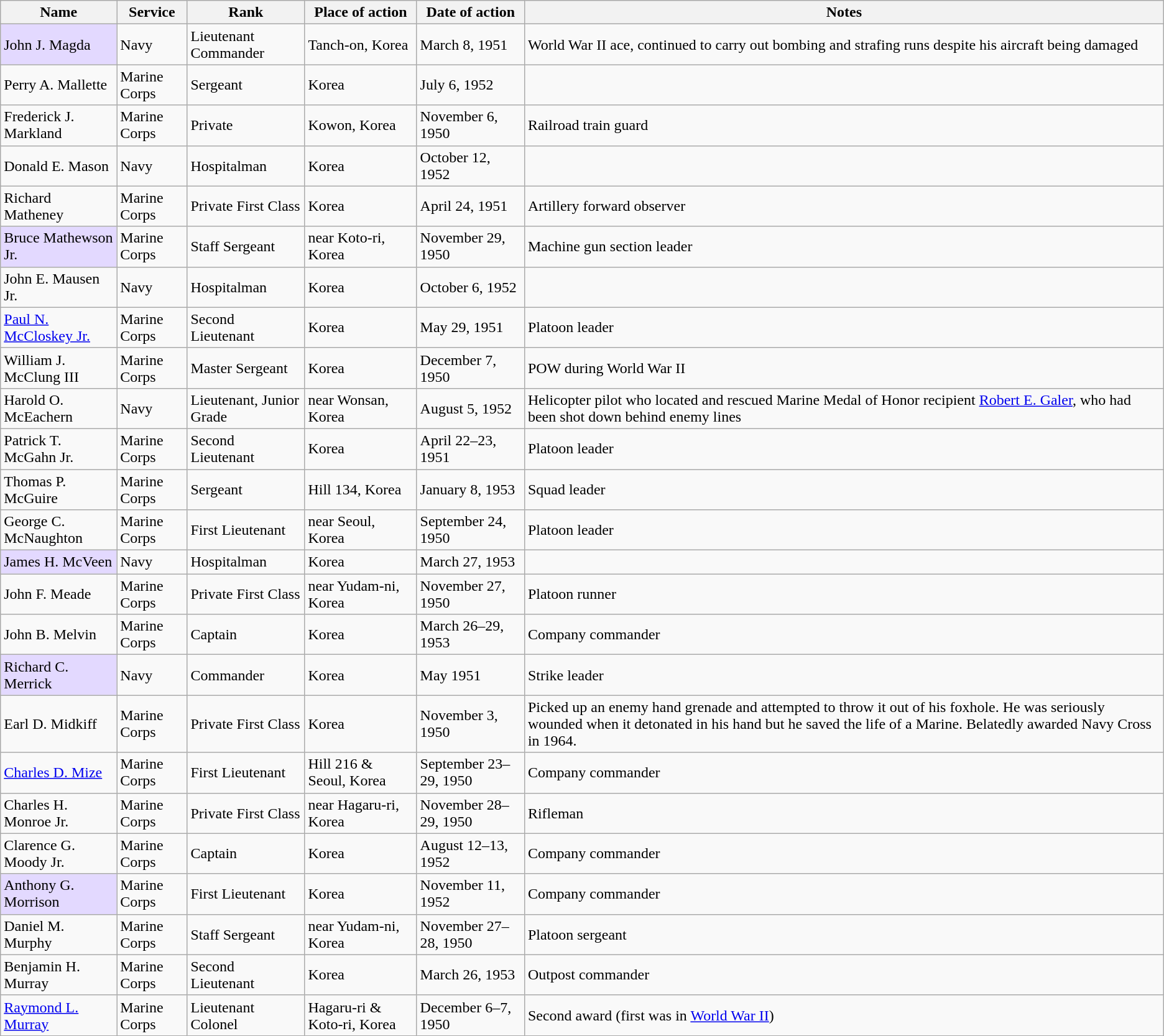<table class="wikitable sortable">
<tr>
<th>Name</th>
<th>Service</th>
<th>Rank</th>
<th>Place of action</th>
<th>Date of action</th>
<th>Notes</th>
</tr>
<tr>
<td style="background:#e3d9ff;">John J. Magda</td>
<td>Navy</td>
<td>Lieutenant Commander</td>
<td>Tanch-on, Korea</td>
<td>March 8, 1951</td>
<td>World War II ace, continued to carry out bombing and strafing runs despite his aircraft being damaged</td>
</tr>
<tr>
<td>Perry A. Mallette</td>
<td>Marine Corps</td>
<td>Sergeant</td>
<td>Korea</td>
<td>July 6, 1952</td>
<td></td>
</tr>
<tr>
<td>Frederick J. Markland</td>
<td>Marine Corps</td>
<td>Private</td>
<td>Kowon, Korea</td>
<td>November 6, 1950</td>
<td>Railroad train guard</td>
</tr>
<tr>
<td>Donald E. Mason</td>
<td>Navy</td>
<td>Hospitalman</td>
<td>Korea</td>
<td>October 12, 1952</td>
<td></td>
</tr>
<tr>
<td>Richard Matheney</td>
<td>Marine Corps</td>
<td>Private First Class</td>
<td>Korea</td>
<td>April 24, 1951</td>
<td>Artillery forward observer</td>
</tr>
<tr>
<td style="background:#e3d9ff;">Bruce Mathewson Jr.</td>
<td>Marine Corps</td>
<td>Staff Sergeant</td>
<td>near Koto-ri, Korea</td>
<td>November 29, 1950</td>
<td>Machine gun section leader</td>
</tr>
<tr>
<td>John E. Mausen Jr.</td>
<td>Navy</td>
<td>Hospitalman</td>
<td>Korea</td>
<td>October 6, 1952</td>
<td></td>
</tr>
<tr>
<td><a href='#'>Paul N. McCloskey Jr.</a></td>
<td>Marine Corps</td>
<td>Second Lieutenant</td>
<td>Korea</td>
<td>May 29, 1951</td>
<td>Platoon leader</td>
</tr>
<tr>
<td>William J. McClung III</td>
<td>Marine Corps</td>
<td>Master Sergeant</td>
<td>Korea</td>
<td>December 7, 1950</td>
<td>POW during World War II</td>
</tr>
<tr>
<td>Harold O. McEachern</td>
<td>Navy</td>
<td>Lieutenant, Junior Grade</td>
<td>near Wonsan, Korea</td>
<td>August 5, 1952</td>
<td>Helicopter pilot who located and rescued Marine Medal of Honor recipient <a href='#'>Robert E. Galer</a>, who had been shot down behind enemy lines</td>
</tr>
<tr>
<td>Patrick T. McGahn Jr.</td>
<td>Marine Corps</td>
<td>Second Lieutenant</td>
<td>Korea</td>
<td>April 22–23, 1951</td>
<td>Platoon leader</td>
</tr>
<tr>
<td>Thomas P. McGuire</td>
<td>Marine Corps</td>
<td>Sergeant</td>
<td>Hill 134, Korea</td>
<td>January 8, 1953</td>
<td>Squad leader</td>
</tr>
<tr>
<td>George C. McNaughton</td>
<td>Marine Corps</td>
<td>First Lieutenant</td>
<td>near Seoul, Korea</td>
<td>September 24, 1950</td>
<td>Platoon leader</td>
</tr>
<tr>
<td style="background:#e3d9ff;">James H. McVeen</td>
<td>Navy</td>
<td>Hospitalman</td>
<td>Korea</td>
<td>March 27, 1953</td>
<td></td>
</tr>
<tr>
<td>John F. Meade</td>
<td>Marine Corps</td>
<td>Private First Class</td>
<td>near Yudam-ni, Korea</td>
<td>November 27, 1950</td>
<td>Platoon runner</td>
</tr>
<tr>
<td>John B. Melvin</td>
<td>Marine Corps</td>
<td>Captain</td>
<td>Korea</td>
<td>March 26–29, 1953</td>
<td>Company commander</td>
</tr>
<tr>
<td style="background:#e3d9ff;">Richard C. Merrick</td>
<td>Navy</td>
<td>Commander</td>
<td>Korea</td>
<td>May 1951</td>
<td>Strike leader</td>
</tr>
<tr>
<td>Earl D. Midkiff</td>
<td>Marine Corps</td>
<td>Private First Class</td>
<td>Korea</td>
<td>November 3, 1950</td>
<td>Picked up an enemy hand grenade and attempted to throw it out of his foxhole. He was seriously wounded when it detonated in his hand but he saved the life of a Marine. Belatedly awarded Navy Cross in 1964.</td>
</tr>
<tr>
<td><a href='#'>Charles D. Mize</a></td>
<td>Marine Corps</td>
<td>First Lieutenant</td>
<td>Hill 216 & Seoul, Korea</td>
<td>September 23–29, 1950</td>
<td>Company commander</td>
</tr>
<tr>
<td>Charles H. Monroe Jr.</td>
<td>Marine Corps</td>
<td>Private First Class</td>
<td>near Hagaru-ri, Korea</td>
<td>November 28–29, 1950</td>
<td>Rifleman</td>
</tr>
<tr>
<td>Clarence G. Moody Jr.</td>
<td>Marine Corps</td>
<td>Captain</td>
<td>Korea</td>
<td>August 12–13, 1952</td>
<td>Company commander</td>
</tr>
<tr>
<td style="background:#e3d9ff;">Anthony G. Morrison</td>
<td>Marine Corps</td>
<td>First Lieutenant</td>
<td>Korea</td>
<td>November 11, 1952</td>
<td>Company commander</td>
</tr>
<tr>
<td>Daniel M. Murphy</td>
<td>Marine Corps</td>
<td>Staff Sergeant</td>
<td>near Yudam-ni, Korea</td>
<td>November 27–28, 1950</td>
<td>Platoon sergeant</td>
</tr>
<tr>
<td>Benjamin H. Murray</td>
<td>Marine Corps</td>
<td>Second Lieutenant</td>
<td>Korea</td>
<td>March 26, 1953</td>
<td>Outpost commander</td>
</tr>
<tr>
<td><a href='#'>Raymond L. Murray</a></td>
<td>Marine Corps</td>
<td>Lieutenant Colonel</td>
<td>Hagaru-ri & Koto-ri, Korea</td>
<td>December 6–7, 1950</td>
<td>Second award (first was in <a href='#'>World War II</a>)</td>
</tr>
</table>
